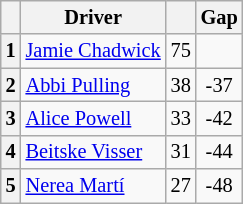<table class="wikitable" style="font-size: 85%;">
<tr>
<th></th>
<th>Driver</th>
<th></th>
<th>Gap</th>
</tr>
<tr>
<th align="center">1</th>
<td> <a href='#'>Jamie Chadwick</a></td>
<td align="center">75</td>
<td align="center"></td>
</tr>
<tr>
<th align="center">2</th>
<td> <a href='#'>Abbi Pulling</a></td>
<td align="center">38</td>
<td align="center">-37</td>
</tr>
<tr>
<th align="center">3</th>
<td> <a href='#'>Alice Powell</a></td>
<td align="center">33</td>
<td align="center">-42</td>
</tr>
<tr>
<th align="center">4</th>
<td> <a href='#'>Beitske Visser</a></td>
<td align="center">31</td>
<td align="center">-44</td>
</tr>
<tr>
<th align="center">5</th>
<td> <a href='#'>Nerea Martí</a></td>
<td align="center">27</td>
<td align="center">-48</td>
</tr>
</table>
